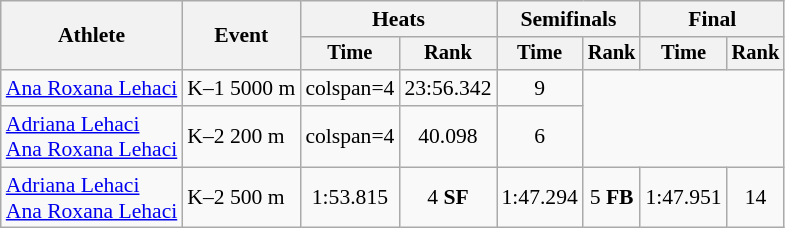<table class=wikitable style="font-size:90%">
<tr>
<th rowspan="2">Athlete</th>
<th rowspan="2">Event</th>
<th colspan=2>Heats</th>
<th colspan=2>Semifinals</th>
<th colspan=2>Final</th>
</tr>
<tr style="font-size:95%">
<th>Time</th>
<th>Rank</th>
<th>Time</th>
<th>Rank</th>
<th>Time</th>
<th>Rank</th>
</tr>
<tr align=center>
<td align=left><a href='#'>Ana Roxana Lehaci</a></td>
<td align=left>K–1 5000 m</td>
<td>colspan=4</td>
<td>23:56.342</td>
<td>9</td>
</tr>
<tr align=center>
<td align=left><a href='#'>Adriana Lehaci</a><br><a href='#'>Ana Roxana Lehaci</a></td>
<td align=left>K–2 200 m</td>
<td>colspan=4</td>
<td>40.098</td>
<td>6</td>
</tr>
<tr align=center>
<td align=left><a href='#'>Adriana Lehaci</a><br><a href='#'>Ana Roxana Lehaci</a></td>
<td align=left>K–2 500 m</td>
<td>1:53.815</td>
<td>4 <strong>SF</strong></td>
<td>1:47.294</td>
<td>5 <strong>FB</strong></td>
<td>1:47.951</td>
<td>14</td>
</tr>
</table>
